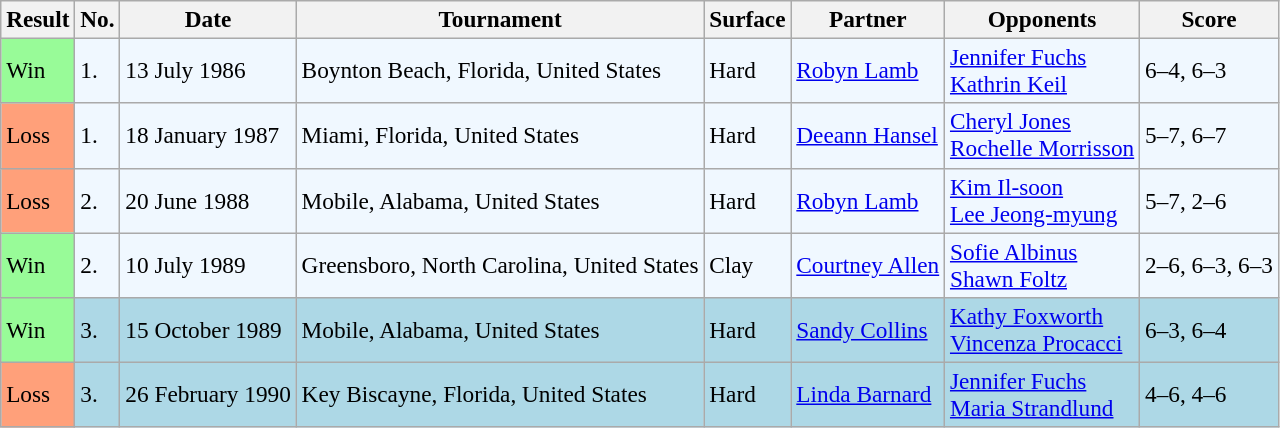<table class="sortable wikitable" style=font-size:97%>
<tr>
<th>Result</th>
<th>No.</th>
<th>Date</th>
<th>Tournament</th>
<th>Surface</th>
<th>Partner</th>
<th>Opponents</th>
<th>Score</th>
</tr>
<tr style="background:#f0f8ff;">
<td style="background:#98fb98;">Win</td>
<td>1.</td>
<td>13 July 1986</td>
<td>Boynton Beach, Florida, United States</td>
<td>Hard</td>
<td> <a href='#'>Robyn Lamb</a></td>
<td> <a href='#'>Jennifer Fuchs</a> <br>  <a href='#'>Kathrin Keil</a></td>
<td>6–4, 6–3</td>
</tr>
<tr style="background:#f0f8ff;">
<td style="background:#ffa07a;">Loss</td>
<td>1.</td>
<td>18 January 1987</td>
<td>Miami, Florida, United States</td>
<td>Hard</td>
<td> <a href='#'>Deeann Hansel</a></td>
<td> <a href='#'>Cheryl Jones</a> <br>  <a href='#'>Rochelle Morrisson</a></td>
<td>5–7, 6–7</td>
</tr>
<tr bgcolor="#f0f8ff">
<td style="background:#ffa07a;">Loss</td>
<td>2.</td>
<td>20 June 1988</td>
<td>Mobile, Alabama, United States</td>
<td>Hard</td>
<td> <a href='#'>Robyn Lamb</a></td>
<td> <a href='#'>Kim Il-soon</a> <br>  <a href='#'>Lee Jeong-myung</a></td>
<td>5–7, 2–6</td>
</tr>
<tr style="background:#f0f8ff;">
<td style="background:#98fb98;">Win</td>
<td>2.</td>
<td>10 July 1989</td>
<td>Greensboro, North Carolina, United States</td>
<td>Clay</td>
<td> <a href='#'>Courtney Allen</a></td>
<td> <a href='#'>Sofie Albinus</a> <br>  <a href='#'>Shawn Foltz</a></td>
<td>2–6, 6–3, 6–3</td>
</tr>
<tr style="background:lightblue;">
<td style="background:#98fb98;">Win</td>
<td>3.</td>
<td>15 October 1989</td>
<td>Mobile, Alabama, United States</td>
<td>Hard</td>
<td> <a href='#'>Sandy Collins</a></td>
<td> <a href='#'>Kathy Foxworth</a> <br>  <a href='#'>Vincenza Procacci</a></td>
<td>6–3, 6–4</td>
</tr>
<tr style="background:lightblue;">
<td style="background:#ffa07a;">Loss</td>
<td>3.</td>
<td>26 February 1990</td>
<td>Key Biscayne, Florida, United States</td>
<td>Hard</td>
<td> <a href='#'>Linda Barnard</a></td>
<td> <a href='#'>Jennifer Fuchs</a> <br>  <a href='#'>Maria Strandlund</a></td>
<td>4–6, 4–6</td>
</tr>
</table>
